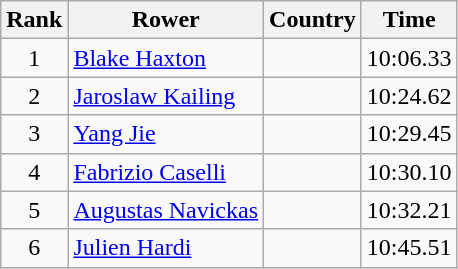<table class="wikitable" style="text-align:center">
<tr>
<th>Rank</th>
<th>Rower</th>
<th>Country</th>
<th>Time</th>
</tr>
<tr>
<td>1</td>
<td align="left"><a href='#'>Blake Haxton</a></td>
<td align="left"></td>
<td>10:06.33</td>
</tr>
<tr>
<td>2</td>
<td align="left"><a href='#'>Jaroslaw Kailing</a></td>
<td align="left"></td>
<td>10:24.62</td>
</tr>
<tr>
<td>3</td>
<td align="left"><a href='#'>Yang Jie</a></td>
<td align="left"></td>
<td>10:29.45</td>
</tr>
<tr>
<td>4</td>
<td align="left"><a href='#'>Fabrizio Caselli</a></td>
<td align="left"></td>
<td>10:30.10</td>
</tr>
<tr>
<td>5</td>
<td align="left"><a href='#'>Augustas Navickas</a></td>
<td align="left"></td>
<td>10:32.21</td>
</tr>
<tr>
<td>6</td>
<td align="left"><a href='#'>Julien Hardi</a></td>
<td align="left"></td>
<td>10:45.51</td>
</tr>
</table>
